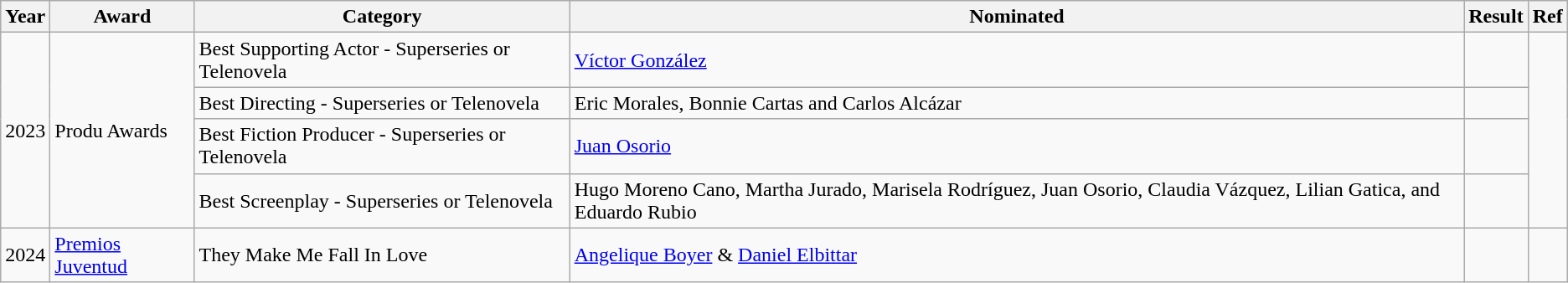<table class="wikitable plainrowheaders">
<tr>
<th scope="col">Year</th>
<th scope="col">Award</th>
<th scope="col">Category</th>
<th scope="col">Nominated</th>
<th scope="col">Result</th>
<th scope="col">Ref</th>
</tr>
<tr>
<td rowspan="4">2023</td>
<td rowspan="4">Produ Awards</td>
<td>Best Supporting Actor - Superseries or Telenovela</td>
<td><a href='#'>Víctor González</a></td>
<td></td>
<td align="center" rowspan="4"></td>
</tr>
<tr>
<td>Best Directing - Superseries or Telenovela</td>
<td>Eric Morales, Bonnie Cartas and Carlos Alcázar</td>
<td></td>
</tr>
<tr>
<td>Best Fiction Producer - Superseries or Telenovela</td>
<td><a href='#'>Juan Osorio</a></td>
<td></td>
</tr>
<tr>
<td>Best Screenplay - Superseries or Telenovela</td>
<td>Hugo Moreno Cano, Martha Jurado, Marisela Rodríguez, Juan Osorio, Claudia Vázquez, Lilian Gatica, and Eduardo Rubio</td>
<td></td>
</tr>
<tr>
<td>2024</td>
<td><a href='#'>Premios Juventud</a></td>
<td>They Make Me Fall In Love</td>
<td><a href='#'>Angelique Boyer</a> & <a href='#'>Daniel Elbittar</a></td>
<td></td>
<td align="center"></td>
</tr>
</table>
